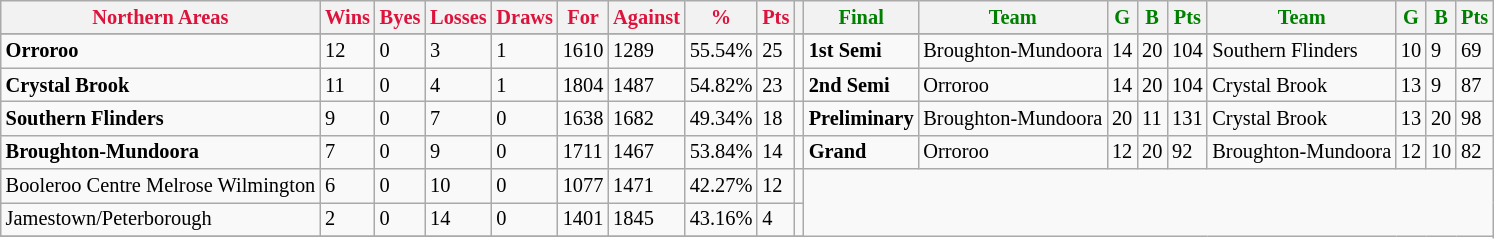<table style="font-size: 85%; text-align: left;" class="wikitable">
<tr>
<th style="color:crimson">Northern Areas</th>
<th style="color:crimson">Wins</th>
<th style="color:crimson">Byes</th>
<th style="color:crimson">Losses</th>
<th style="color:crimson">Draws</th>
<th style="color:crimson">For</th>
<th style="color:crimson">Against</th>
<th style="color:crimson">%</th>
<th style="color:crimson">Pts</th>
<th></th>
<th style="color:green">Final</th>
<th style="color:green">Team</th>
<th style="color:green">G</th>
<th style="color:green">B</th>
<th style="color:green">Pts</th>
<th style="color:green">Team</th>
<th style="color:green">G</th>
<th style="color:green">B</th>
<th style="color:green">Pts</th>
</tr>
<tr>
</tr>
<tr>
</tr>
<tr>
<td><strong>	Orroroo	</strong></td>
<td>12</td>
<td>0</td>
<td>3</td>
<td>1</td>
<td>1610</td>
<td>1289</td>
<td>55.54%</td>
<td>25</td>
<td></td>
<td><strong>1st Semi</strong></td>
<td>Broughton-Mundoora</td>
<td>14</td>
<td>20</td>
<td>104</td>
<td>Southern Flinders</td>
<td>10</td>
<td>9</td>
<td>69</td>
</tr>
<tr>
<td><strong>	Crystal Brook	</strong></td>
<td>11</td>
<td>0</td>
<td>4</td>
<td>1</td>
<td>1804</td>
<td>1487</td>
<td>54.82%</td>
<td>23</td>
<td></td>
<td><strong>2nd Semi</strong></td>
<td>Orroroo</td>
<td>14</td>
<td>20</td>
<td>104</td>
<td>Crystal Brook</td>
<td>13</td>
<td>9</td>
<td>87</td>
</tr>
<tr>
<td><strong>	Southern Flinders	</strong></td>
<td>9</td>
<td>0</td>
<td>7</td>
<td>0</td>
<td>1638</td>
<td>1682</td>
<td>49.34%</td>
<td>18</td>
<td></td>
<td><strong>Preliminary</strong></td>
<td>Broughton-Mundoora</td>
<td>20</td>
<td>11</td>
<td>131</td>
<td>Crystal Brook</td>
<td>13</td>
<td>20</td>
<td>98</td>
</tr>
<tr>
<td><strong>	Broughton-Mundoora	</strong></td>
<td>7</td>
<td>0</td>
<td>9</td>
<td>0</td>
<td>1711</td>
<td>1467</td>
<td>53.84%</td>
<td>14</td>
<td></td>
<td><strong>Grand</strong></td>
<td>Orroroo</td>
<td>12</td>
<td>20</td>
<td>92</td>
<td>Broughton-Mundoora</td>
<td>12</td>
<td>10</td>
<td>82</td>
</tr>
<tr>
<td>Booleroo Centre Melrose Wilmington</td>
<td>6</td>
<td>0</td>
<td>10</td>
<td>0</td>
<td>1077</td>
<td>1471</td>
<td>42.27%</td>
<td>12</td>
<td></td>
</tr>
<tr>
<td>Jamestown/Peterborough</td>
<td>2</td>
<td>0</td>
<td>14</td>
<td>0</td>
<td>1401</td>
<td>1845</td>
<td>43.16%</td>
<td>4</td>
<td></td>
</tr>
<tr>
</tr>
</table>
